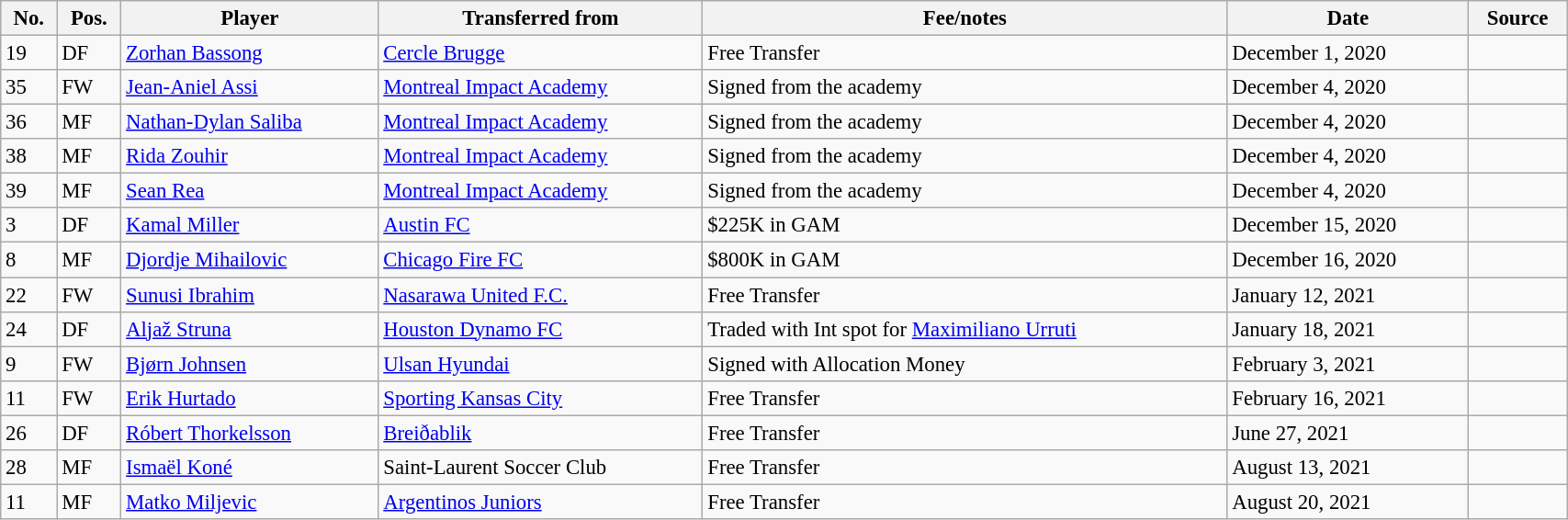<table class="wikitable sortable" style="width:90%; text-align:center; font-size:95%; text-align:left;">
<tr>
<th>No.</th>
<th>Pos.</th>
<th>Player</th>
<th>Transferred from</th>
<th>Fee/notes</th>
<th>Date</th>
<th>Source</th>
</tr>
<tr>
<td>19</td>
<td>DF</td>
<td> <a href='#'>Zorhan Bassong</a></td>
<td> <a href='#'>Cercle Brugge</a></td>
<td>Free Transfer</td>
<td>December 1, 2020</td>
<td></td>
</tr>
<tr>
<td>35</td>
<td>FW</td>
<td> <a href='#'>Jean-Aniel Assi</a></td>
<td> <a href='#'>Montreal Impact Academy</a></td>
<td>Signed from the academy</td>
<td>December 4, 2020</td>
<td></td>
</tr>
<tr>
<td>36</td>
<td>MF</td>
<td> <a href='#'>Nathan-Dylan Saliba</a></td>
<td> <a href='#'>Montreal Impact Academy</a></td>
<td>Signed from the academy</td>
<td>December 4, 2020</td>
<td></td>
</tr>
<tr>
<td>38</td>
<td>MF</td>
<td> <a href='#'>Rida Zouhir</a></td>
<td> <a href='#'>Montreal Impact Academy</a></td>
<td>Signed from the academy</td>
<td>December 4, 2020</td>
<td></td>
</tr>
<tr>
<td>39</td>
<td>MF</td>
<td> <a href='#'>Sean Rea</a></td>
<td> <a href='#'>Montreal Impact Academy</a></td>
<td>Signed from the academy</td>
<td>December 4, 2020</td>
<td></td>
</tr>
<tr>
<td>3</td>
<td>DF</td>
<td> <a href='#'>Kamal Miller</a></td>
<td> <a href='#'>Austin FC</a></td>
<td>$225K in GAM</td>
<td>December 15, 2020</td>
<td></td>
</tr>
<tr>
<td>8</td>
<td>MF</td>
<td> <a href='#'>Djordje Mihailovic</a></td>
<td> <a href='#'>Chicago Fire FC</a></td>
<td>$800K in GAM</td>
<td>December 16, 2020</td>
<td></td>
</tr>
<tr>
<td>22</td>
<td>FW</td>
<td> <a href='#'>Sunusi Ibrahim</a></td>
<td> <a href='#'>Nasarawa United F.C.</a></td>
<td>Free Transfer</td>
<td>January 12, 2021</td>
<td></td>
</tr>
<tr>
<td>24</td>
<td>DF</td>
<td> <a href='#'>Aljaž Struna</a></td>
<td> <a href='#'>Houston Dynamo FC</a></td>
<td>Traded with Int spot for <a href='#'>Maximiliano Urruti</a></td>
<td>January 18, 2021</td>
<td></td>
</tr>
<tr>
<td>9</td>
<td>FW</td>
<td> <a href='#'>Bjørn Johnsen</a></td>
<td> <a href='#'>Ulsan Hyundai</a></td>
<td>Signed with Allocation Money</td>
<td>February 3, 2021</td>
<td></td>
</tr>
<tr>
<td>11</td>
<td>FW</td>
<td> <a href='#'>Erik Hurtado</a></td>
<td> <a href='#'>Sporting Kansas City</a></td>
<td>Free Transfer</td>
<td>February 16, 2021</td>
<td></td>
</tr>
<tr>
<td>26</td>
<td>DF</td>
<td> <a href='#'>Róbert Thorkelsson</a></td>
<td> <a href='#'>Breiðablik</a></td>
<td>Free Transfer</td>
<td>June 27, 2021</td>
<td></td>
</tr>
<tr>
<td>28</td>
<td>MF</td>
<td> <a href='#'>Ismaël Koné</a></td>
<td> Saint-Laurent Soccer Club</td>
<td>Free Transfer</td>
<td>August 13, 2021</td>
<td></td>
</tr>
<tr>
<td>11</td>
<td>MF</td>
<td> <a href='#'>Matko Miljevic</a></td>
<td> <a href='#'>Argentinos Juniors</a></td>
<td>Free Transfer</td>
<td>August 20, 2021</td>
<td></td>
</tr>
</table>
